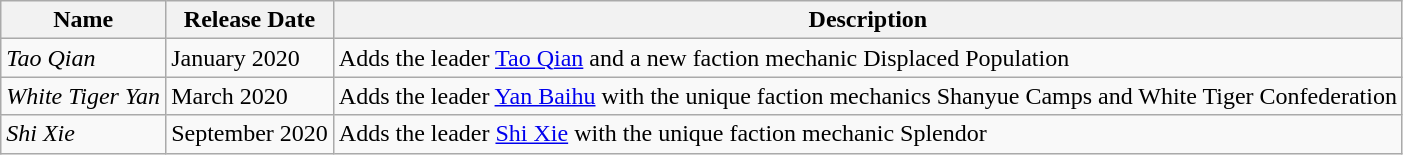<table class="wikitable sortable">
<tr>
<th>Name</th>
<th>Release Date</th>
<th>Description</th>
</tr>
<tr>
<td><em>Tao Qian</em></td>
<td>January 2020</td>
<td>Adds the leader <a href='#'>Tao Qian</a> and a new faction mechanic Displaced Population</td>
</tr>
<tr>
<td><em>White Tiger Yan</em></td>
<td>March 2020</td>
<td>Adds the leader <a href='#'>Yan Baihu</a> with the unique faction mechanics Shanyue Camps and White Tiger Confederation</td>
</tr>
<tr>
<td><em>Shi Xie</em></td>
<td>September 2020</td>
<td>Adds the leader <a href='#'>Shi Xie</a> with the unique faction mechanic Splendor</td>
</tr>
</table>
